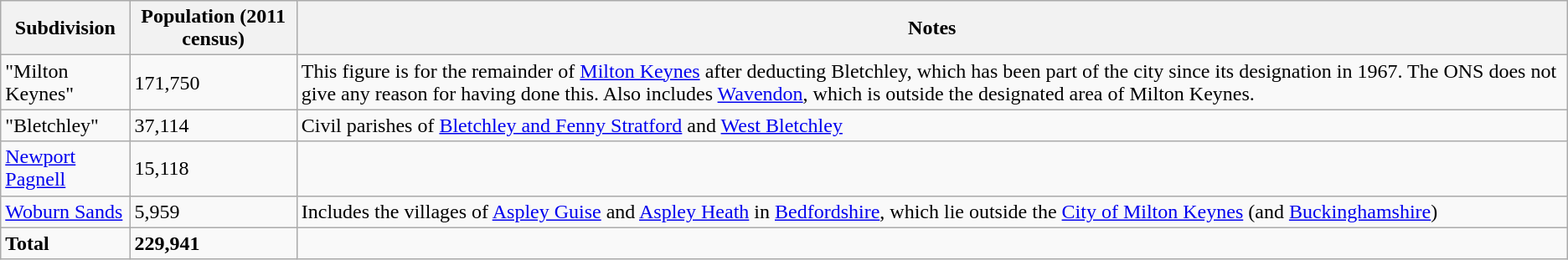<table class="wikitable">
<tr>
<th>Subdivision</th>
<th>Population (2011 census)</th>
<th>Notes</th>
</tr>
<tr>
<td>"Milton Keynes"</td>
<td>171,750</td>
<td>This figure is for the remainder of <a href='#'>Milton Keynes</a> after deducting Bletchley, which has been part of the city since its designation in 1967. The ONS does not give any reason for having done this. Also includes <a href='#'>Wavendon</a>, which is outside the designated area of Milton Keynes.</td>
</tr>
<tr>
<td>"Bletchley"</td>
<td>37,114</td>
<td>Civil parishes of <a href='#'>Bletchley and Fenny Stratford</a> and <a href='#'>West Bletchley</a></td>
</tr>
<tr>
<td><a href='#'>Newport Pagnell</a></td>
<td>15,118</td>
<td></td>
</tr>
<tr>
<td><a href='#'>Woburn Sands</a></td>
<td>5,959</td>
<td>Includes the villages of <a href='#'>Aspley Guise</a> and <a href='#'>Aspley Heath</a> in <a href='#'>Bedfordshire</a>, which lie outside the <a href='#'>City of Milton Keynes</a> (and <a href='#'>Buckinghamshire</a>)</td>
</tr>
<tr>
<td><strong>Total</strong></td>
<td><strong>229,941</strong></td>
<td></td>
</tr>
</table>
